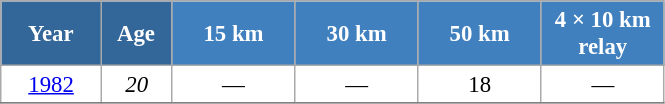<table class="wikitable" style="font-size:95%; text-align:center; border:grey solid 1px; border-collapse:collapse; background:#ffffff;">
<tr>
<th style="background-color:#369; color:white; width:60px;"> Year </th>
<th style="background-color:#369; color:white; width:40px;"> Age </th>
<th style="background-color:#4180be; color:white; width:75px;"> 15 km </th>
<th style="background-color:#4180be; color:white; width:75px;"> 30 km </th>
<th style="background-color:#4180be; color:white; width:75px;"> 50 km </th>
<th style="background-color:#4180be; color:white; width:75px;"> 4 × 10 km <br> relay </th>
</tr>
<tr ->
<td><a href='#'>1982</a></td>
<td><em>20</em></td>
<td>—</td>
<td>—</td>
<td>18</td>
<td>—</td>
</tr>
<tr>
</tr>
</table>
